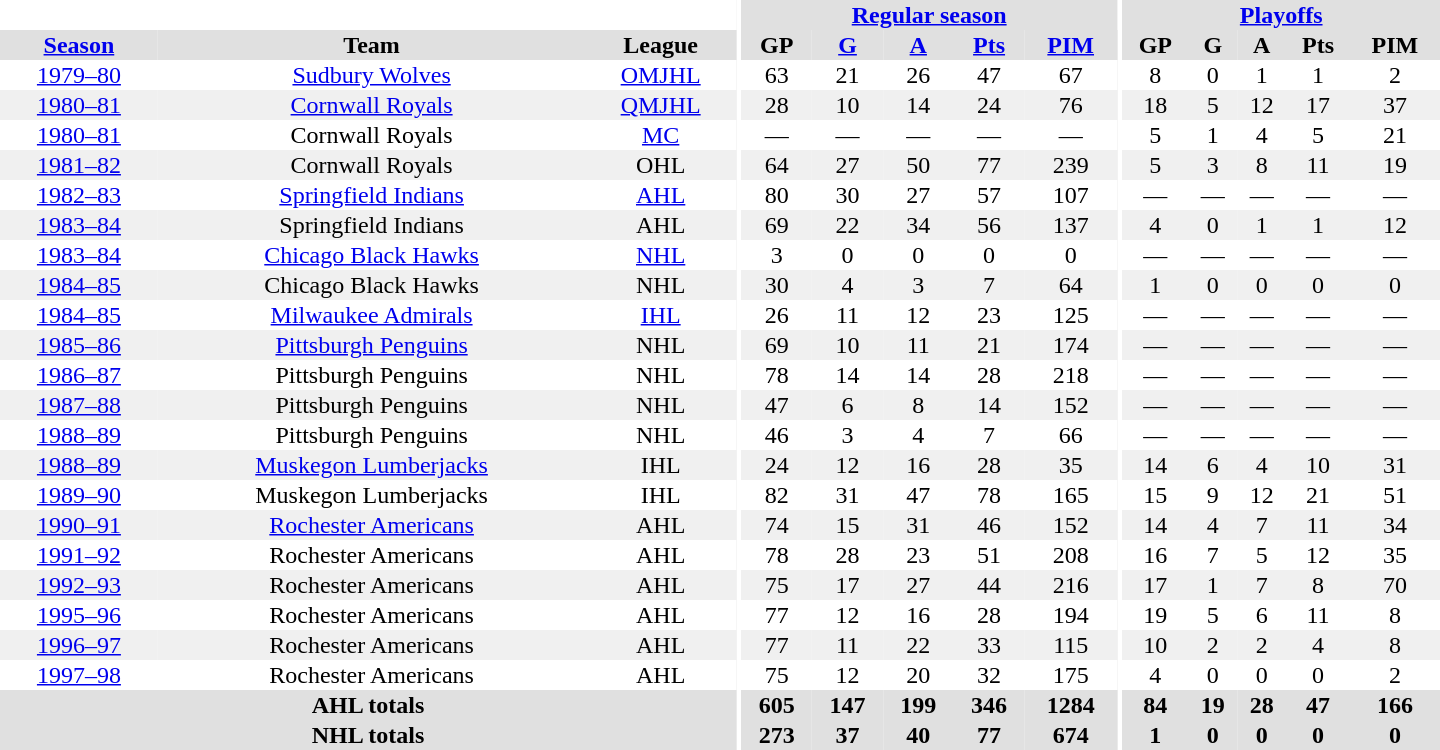<table border="0" cellpadding="1" cellspacing="0" style="text-align:center; width:60em">
<tr bgcolor="#e0e0e0">
<th colspan="3" bgcolor="#ffffff"></th>
<th rowspan="99" bgcolor="#ffffff"></th>
<th colspan="5"><a href='#'>Regular season</a></th>
<th rowspan="99" bgcolor="#ffffff"></th>
<th colspan="5"><a href='#'>Playoffs</a></th>
</tr>
<tr bgcolor="#e0e0e0">
<th><a href='#'>Season</a></th>
<th>Team</th>
<th>League</th>
<th>GP</th>
<th><a href='#'>G</a></th>
<th><a href='#'>A</a></th>
<th><a href='#'>Pts</a></th>
<th><a href='#'>PIM</a></th>
<th>GP</th>
<th>G</th>
<th>A</th>
<th>Pts</th>
<th>PIM</th>
</tr>
<tr>
<td><a href='#'>1979–80</a></td>
<td><a href='#'>Sudbury Wolves</a></td>
<td><a href='#'>OMJHL</a></td>
<td>63</td>
<td>21</td>
<td>26</td>
<td>47</td>
<td>67</td>
<td>8</td>
<td>0</td>
<td>1</td>
<td>1</td>
<td>2</td>
</tr>
<tr bgcolor="#f0f0f0">
<td><a href='#'>1980–81</a></td>
<td><a href='#'>Cornwall Royals</a></td>
<td><a href='#'>QMJHL</a></td>
<td>28</td>
<td>10</td>
<td>14</td>
<td>24</td>
<td>76</td>
<td>18</td>
<td>5</td>
<td>12</td>
<td>17</td>
<td>37</td>
</tr>
<tr>
<td><a href='#'>1980–81</a></td>
<td>Cornwall Royals</td>
<td><a href='#'>MC</a></td>
<td>—</td>
<td>—</td>
<td>—</td>
<td>—</td>
<td>—</td>
<td>5</td>
<td>1</td>
<td>4</td>
<td>5</td>
<td>21</td>
</tr>
<tr bgcolor="#f0f0f0">
<td><a href='#'>1981–82</a></td>
<td>Cornwall Royals</td>
<td>OHL</td>
<td>64</td>
<td>27</td>
<td>50</td>
<td>77</td>
<td>239</td>
<td>5</td>
<td>3</td>
<td>8</td>
<td>11</td>
<td>19</td>
</tr>
<tr>
<td><a href='#'>1982–83</a></td>
<td><a href='#'>Springfield Indians</a></td>
<td><a href='#'>AHL</a></td>
<td>80</td>
<td>30</td>
<td>27</td>
<td>57</td>
<td>107</td>
<td>—</td>
<td>—</td>
<td>—</td>
<td>—</td>
<td>—</td>
</tr>
<tr bgcolor="#f0f0f0">
<td><a href='#'>1983–84</a></td>
<td>Springfield Indians</td>
<td>AHL</td>
<td>69</td>
<td>22</td>
<td>34</td>
<td>56</td>
<td>137</td>
<td>4</td>
<td>0</td>
<td>1</td>
<td>1</td>
<td>12</td>
</tr>
<tr>
<td><a href='#'>1983–84</a></td>
<td><a href='#'>Chicago Black Hawks</a></td>
<td><a href='#'>NHL</a></td>
<td>3</td>
<td>0</td>
<td>0</td>
<td>0</td>
<td>0</td>
<td>—</td>
<td>—</td>
<td>—</td>
<td>—</td>
<td>—</td>
</tr>
<tr bgcolor="#f0f0f0">
<td><a href='#'>1984–85</a></td>
<td>Chicago Black Hawks</td>
<td>NHL</td>
<td>30</td>
<td>4</td>
<td>3</td>
<td>7</td>
<td>64</td>
<td>1</td>
<td>0</td>
<td>0</td>
<td>0</td>
<td>0</td>
</tr>
<tr>
<td><a href='#'>1984–85</a></td>
<td><a href='#'>Milwaukee Admirals</a></td>
<td><a href='#'>IHL</a></td>
<td>26</td>
<td>11</td>
<td>12</td>
<td>23</td>
<td>125</td>
<td>—</td>
<td>—</td>
<td>—</td>
<td>—</td>
<td>—</td>
</tr>
<tr bgcolor="#f0f0f0">
<td><a href='#'>1985–86</a></td>
<td><a href='#'>Pittsburgh Penguins</a></td>
<td>NHL</td>
<td>69</td>
<td>10</td>
<td>11</td>
<td>21</td>
<td>174</td>
<td>—</td>
<td>—</td>
<td>—</td>
<td>—</td>
<td>—</td>
</tr>
<tr>
<td><a href='#'>1986–87</a></td>
<td>Pittsburgh Penguins</td>
<td>NHL</td>
<td>78</td>
<td>14</td>
<td>14</td>
<td>28</td>
<td>218</td>
<td>—</td>
<td>—</td>
<td>—</td>
<td>—</td>
<td>—</td>
</tr>
<tr bgcolor="#f0f0f0">
<td><a href='#'>1987–88</a></td>
<td>Pittsburgh Penguins</td>
<td>NHL</td>
<td>47</td>
<td>6</td>
<td>8</td>
<td>14</td>
<td>152</td>
<td>—</td>
<td>—</td>
<td>—</td>
<td>—</td>
<td>—</td>
</tr>
<tr>
<td><a href='#'>1988–89</a></td>
<td>Pittsburgh Penguins</td>
<td>NHL</td>
<td>46</td>
<td>3</td>
<td>4</td>
<td>7</td>
<td>66</td>
<td>—</td>
<td>—</td>
<td>—</td>
<td>—</td>
<td>—</td>
</tr>
<tr bgcolor="#f0f0f0">
<td><a href='#'>1988–89</a></td>
<td><a href='#'>Muskegon Lumberjacks</a></td>
<td>IHL</td>
<td>24</td>
<td>12</td>
<td>16</td>
<td>28</td>
<td>35</td>
<td>14</td>
<td>6</td>
<td>4</td>
<td>10</td>
<td>31</td>
</tr>
<tr>
<td><a href='#'>1989–90</a></td>
<td>Muskegon Lumberjacks</td>
<td>IHL</td>
<td>82</td>
<td>31</td>
<td>47</td>
<td>78</td>
<td>165</td>
<td>15</td>
<td>9</td>
<td>12</td>
<td>21</td>
<td>51</td>
</tr>
<tr bgcolor="#f0f0f0">
<td><a href='#'>1990–91</a></td>
<td><a href='#'>Rochester Americans</a></td>
<td>AHL</td>
<td>74</td>
<td>15</td>
<td>31</td>
<td>46</td>
<td>152</td>
<td>14</td>
<td>4</td>
<td>7</td>
<td>11</td>
<td>34</td>
</tr>
<tr>
<td><a href='#'>1991–92</a></td>
<td>Rochester Americans</td>
<td>AHL</td>
<td>78</td>
<td>28</td>
<td>23</td>
<td>51</td>
<td>208</td>
<td>16</td>
<td>7</td>
<td>5</td>
<td>12</td>
<td>35</td>
</tr>
<tr bgcolor="#f0f0f0">
<td><a href='#'>1992–93</a></td>
<td>Rochester Americans</td>
<td>AHL</td>
<td>75</td>
<td>17</td>
<td>27</td>
<td>44</td>
<td>216</td>
<td>17</td>
<td>1</td>
<td>7</td>
<td>8</td>
<td>70</td>
</tr>
<tr>
<td><a href='#'>1995–96</a></td>
<td>Rochester Americans</td>
<td>AHL</td>
<td>77</td>
<td>12</td>
<td>16</td>
<td>28</td>
<td>194</td>
<td>19</td>
<td>5</td>
<td>6</td>
<td>11</td>
<td>8</td>
</tr>
<tr bgcolor="#f0f0f0">
<td><a href='#'>1996–97</a></td>
<td>Rochester Americans</td>
<td>AHL</td>
<td>77</td>
<td>11</td>
<td>22</td>
<td>33</td>
<td>115</td>
<td>10</td>
<td>2</td>
<td>2</td>
<td>4</td>
<td>8</td>
</tr>
<tr>
<td><a href='#'>1997–98</a></td>
<td>Rochester Americans</td>
<td>AHL</td>
<td>75</td>
<td>12</td>
<td>20</td>
<td>32</td>
<td>175</td>
<td>4</td>
<td>0</td>
<td>0</td>
<td>0</td>
<td>2</td>
</tr>
<tr bgcolor="#e0e0e0">
<th colspan="3">AHL totals</th>
<th>605</th>
<th>147</th>
<th>199</th>
<th>346</th>
<th>1284</th>
<th>84</th>
<th>19</th>
<th>28</th>
<th>47</th>
<th>166</th>
</tr>
<tr bgcolor="#e0e0e0">
<th colspan="3">NHL totals</th>
<th>273</th>
<th>37</th>
<th>40</th>
<th>77</th>
<th>674</th>
<th>1</th>
<th>0</th>
<th>0</th>
<th>0</th>
<th>0</th>
</tr>
</table>
